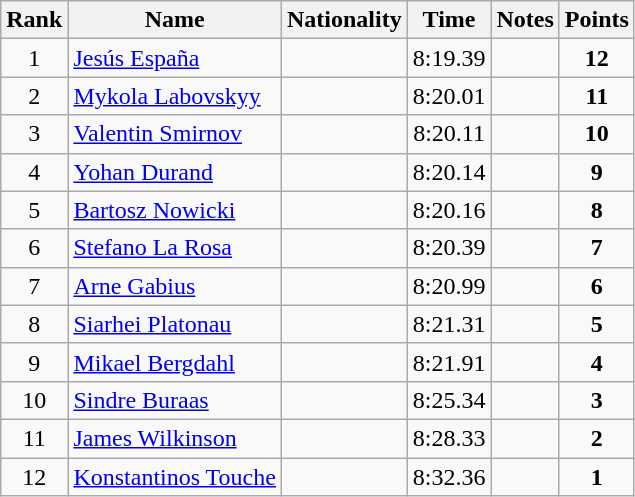<table class="wikitable sortable" style="text-align:center">
<tr>
<th>Rank</th>
<th>Name</th>
<th>Nationality</th>
<th>Time</th>
<th>Notes</th>
<th>Points</th>
</tr>
<tr>
<td>1</td>
<td align=left><a href='#'>Jesús España</a></td>
<td align=left></td>
<td>8:19.39</td>
<td></td>
<td><strong>12</strong></td>
</tr>
<tr>
<td>2</td>
<td align=left><a href='#'>Mykola Labovskyy</a></td>
<td align=left></td>
<td>8:20.01</td>
<td></td>
<td><strong>11</strong></td>
</tr>
<tr>
<td>3</td>
<td align=left><a href='#'>Valentin Smirnov</a></td>
<td align=left></td>
<td>8:20.11</td>
<td></td>
<td><strong>10</strong></td>
</tr>
<tr>
<td>4</td>
<td align=left><a href='#'>Yohan Durand</a></td>
<td align=left></td>
<td>8:20.14</td>
<td></td>
<td><strong>9</strong></td>
</tr>
<tr>
<td>5</td>
<td align=left><a href='#'>Bartosz Nowicki</a></td>
<td align=left></td>
<td>8:20.16</td>
<td></td>
<td><strong>8</strong></td>
</tr>
<tr>
<td>6</td>
<td align=left><a href='#'>Stefano La Rosa</a></td>
<td align=left></td>
<td>8:20.39</td>
<td></td>
<td><strong>7</strong></td>
</tr>
<tr>
<td>7</td>
<td align=left><a href='#'>Arne Gabius</a></td>
<td align=left></td>
<td>8:20.99</td>
<td></td>
<td><strong>6</strong></td>
</tr>
<tr>
<td>8</td>
<td align=left><a href='#'>Siarhei Platonau</a></td>
<td align=left></td>
<td>8:21.31</td>
<td></td>
<td><strong>5</strong></td>
</tr>
<tr>
<td>9</td>
<td align=left><a href='#'>Mikael Bergdahl</a></td>
<td align=left></td>
<td>8:21.91</td>
<td></td>
<td><strong>4</strong></td>
</tr>
<tr>
<td>10</td>
<td align=left><a href='#'>Sindre Buraas</a></td>
<td align=left></td>
<td>8:25.34</td>
<td></td>
<td><strong>3</strong></td>
</tr>
<tr>
<td>11</td>
<td align=left><a href='#'>James Wilkinson</a></td>
<td align=left></td>
<td>8:28.33</td>
<td></td>
<td><strong>2</strong></td>
</tr>
<tr>
<td>12</td>
<td align=left><a href='#'>Konstantinos Touche</a></td>
<td align=left></td>
<td>8:32.36</td>
<td></td>
<td><strong>1</strong></td>
</tr>
</table>
